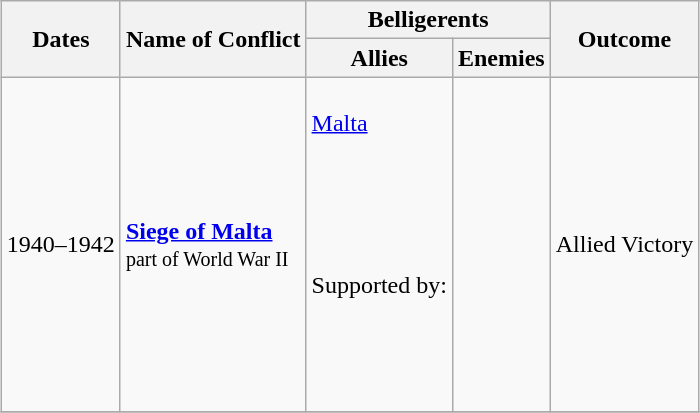<table class="wikitable" style="margin:1em auto;">
<tr>
<th rowspan="2">Dates</th>
<th rowspan="2">Name of Conflict</th>
<th colspan="2">Belligerents</th>
<th rowspan="2">Outcome</th>
</tr>
<tr>
<th>Allies</th>
<th>Enemies</th>
</tr>
<tr>
<td>1940–1942</td>
<td><strong><a href='#'>Siege of Malta</a></strong><br><small>part of World War II</small></td>
<td><br>  <a href='#'>Malta</a><br><br><br><br><br><br> Supported by:<br><br><br><br><br></td>
<td><br></td>
<td>Allied Victory</td>
</tr>
<tr>
</tr>
</table>
